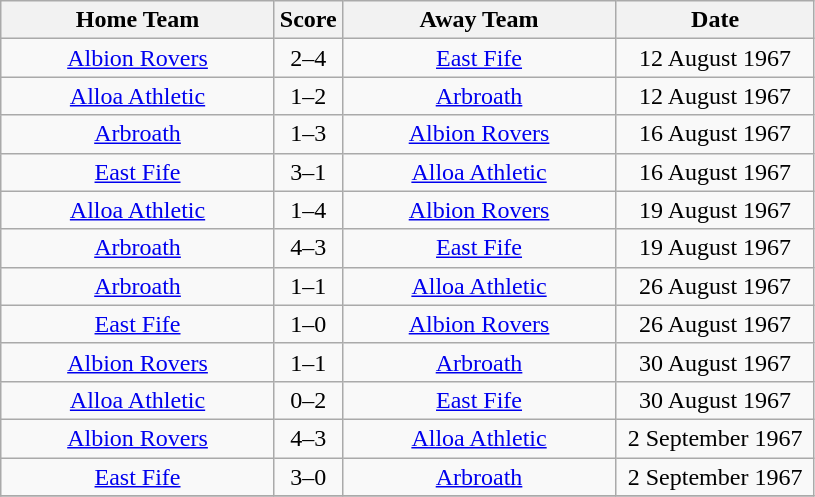<table class="wikitable" style="text-align:center;">
<tr>
<th width=175>Home Team</th>
<th width=20>Score</th>
<th width=175>Away Team</th>
<th width= 125>Date</th>
</tr>
<tr>
<td><a href='#'>Albion Rovers</a></td>
<td>2–4</td>
<td><a href='#'>East Fife</a></td>
<td>12 August 1967</td>
</tr>
<tr>
<td><a href='#'>Alloa Athletic</a></td>
<td>1–2</td>
<td><a href='#'>Arbroath</a></td>
<td>12 August 1967</td>
</tr>
<tr>
<td><a href='#'>Arbroath</a></td>
<td>1–3</td>
<td><a href='#'>Albion Rovers</a></td>
<td>16 August 1967</td>
</tr>
<tr>
<td><a href='#'>East Fife</a></td>
<td>3–1</td>
<td><a href='#'>Alloa Athletic</a></td>
<td>16 August 1967</td>
</tr>
<tr>
<td><a href='#'>Alloa Athletic</a></td>
<td>1–4</td>
<td><a href='#'>Albion Rovers</a></td>
<td>19 August 1967</td>
</tr>
<tr>
<td><a href='#'>Arbroath</a></td>
<td>4–3</td>
<td><a href='#'>East Fife</a></td>
<td>19 August 1967</td>
</tr>
<tr>
<td><a href='#'>Arbroath</a></td>
<td>1–1</td>
<td><a href='#'>Alloa Athletic</a></td>
<td>26 August 1967</td>
</tr>
<tr>
<td><a href='#'>East Fife</a></td>
<td>1–0</td>
<td><a href='#'>Albion Rovers</a></td>
<td>26 August 1967</td>
</tr>
<tr>
<td><a href='#'>Albion Rovers</a></td>
<td>1–1</td>
<td><a href='#'>Arbroath</a></td>
<td>30 August 1967</td>
</tr>
<tr>
<td><a href='#'>Alloa Athletic</a></td>
<td>0–2</td>
<td><a href='#'>East Fife</a></td>
<td>30 August 1967</td>
</tr>
<tr>
<td><a href='#'>Albion Rovers</a></td>
<td>4–3</td>
<td><a href='#'>Alloa Athletic</a></td>
<td>2 September 1967</td>
</tr>
<tr>
<td><a href='#'>East Fife</a></td>
<td>3–0</td>
<td><a href='#'>Arbroath</a></td>
<td>2 September 1967</td>
</tr>
<tr>
</tr>
</table>
